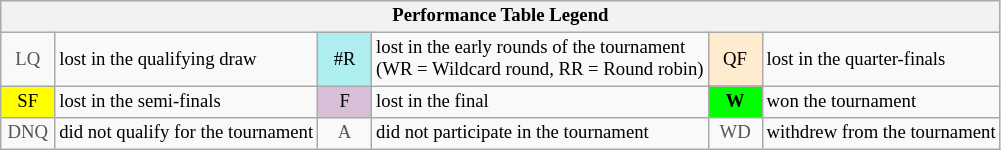<table class="wikitable" style="font-size:78%;">
<tr bgcolor="#efefef">
<th colspan="6">Performance Table Legend</th>
</tr>
<tr>
<td align="center" style="color:#555555;" width="30">LQ</td>
<td>lost in the qualifying draw</td>
<td align="center" style="background:#afeeee;">#R</td>
<td>lost in the early rounds of the tournament<br>(WR = Wildcard round, RR = Round robin)</td>
<td align="center" style="background:#ffebcd;">QF</td>
<td>lost in the quarter-finals</td>
</tr>
<tr>
<td align="center" style="background:yellow;">SF</td>
<td>lost in the semi-finals</td>
<td align="center" style="background:#D8BFD8;">F</td>
<td>lost in the final</td>
<td align="center" style="background:#00ff00;"><strong>W</strong></td>
<td>won the tournament</td>
</tr>
<tr>
<td align="center" style="color:#555555;" width="30">DNQ</td>
<td>did not qualify for the tournament</td>
<td align="center" style="color:#555555;" width="30">A</td>
<td>did not participate in the tournament</td>
<td align="center" style="color:#555555;" width="30">WD</td>
<td>withdrew from the tournament</td>
</tr>
</table>
